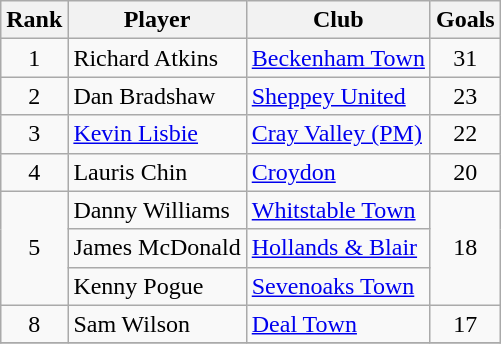<table class="wikitable" style="text-align:center">
<tr>
<th>Rank</th>
<th>Player</th>
<th>Club</th>
<th>Goals</th>
</tr>
<tr>
<td rowspan="1">1</td>
<td align="left">Richard Atkins</td>
<td align="left"><a href='#'>Beckenham Town</a></td>
<td rowspan="1">31</td>
</tr>
<tr>
<td rowspan="1">2</td>
<td align="left">Dan Bradshaw</td>
<td align="left"><a href='#'>Sheppey United</a></td>
<td rowspan="1">23</td>
</tr>
<tr>
<td rowspan="1">3</td>
<td align="left"><a href='#'>Kevin Lisbie</a></td>
<td align="left"><a href='#'>Cray Valley (PM)</a></td>
<td rowspan="1">22</td>
</tr>
<tr>
<td rowspan="1">4</td>
<td align="left">Lauris Chin</td>
<td align="left"><a href='#'>Croydon</a></td>
<td rowspan="1">20</td>
</tr>
<tr>
<td rowspan="3">5</td>
<td align="left">Danny Williams</td>
<td align="left"><a href='#'>Whitstable Town</a></td>
<td rowspan="3">18</td>
</tr>
<tr>
<td align="left">James McDonald</td>
<td align="left"><a href='#'>Hollands & Blair</a></td>
</tr>
<tr>
<td align="left">Kenny Pogue</td>
<td align="left"><a href='#'>Sevenoaks Town</a></td>
</tr>
<tr>
<td rowspan="1">8</td>
<td align="left">Sam Wilson</td>
<td align="left"><a href='#'>Deal Town</a></td>
<td rowspan="1">17</td>
</tr>
<tr>
</tr>
</table>
